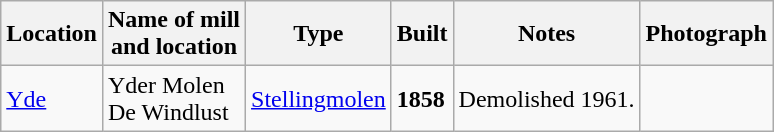<table class="wikitable">
<tr>
<th>Location</th>
<th>Name of mill<br>and location</th>
<th>Type</th>
<th>Built</th>
<th>Notes</th>
<th>Photograph</th>
</tr>
<tr>
<td><a href='#'>Yde</a></td>
<td>Yder Molen<br>De Windlust<br></td>
<td><a href='#'>Stellingmolen</a></td>
<td><strong>1858</strong></td>
<td>Demolished 1961.</td>
<td></td>
</tr>
</table>
